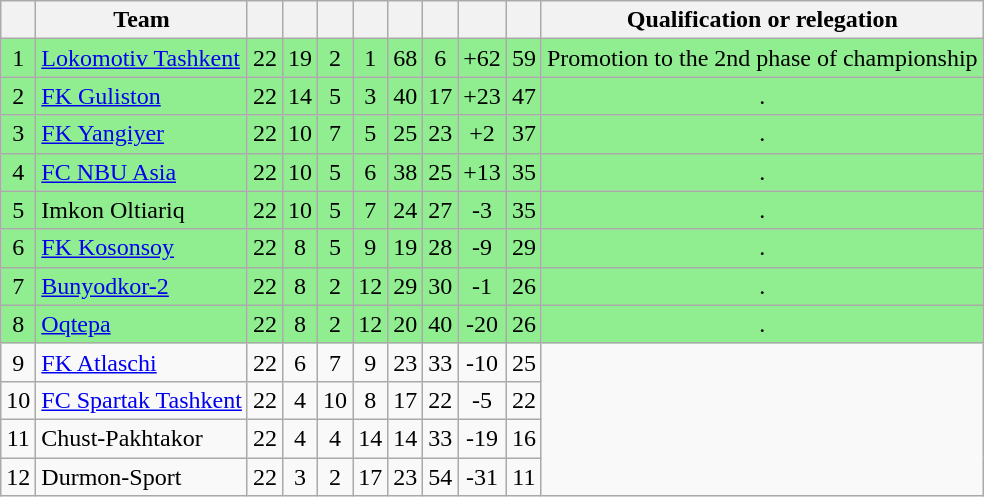<table class="wikitable sortable" style="text-align:center; font-size:100%;">
<tr>
<th></th>
<th>Team</th>
<th></th>
<th></th>
<th></th>
<th></th>
<th></th>
<th></th>
<th></th>
<th></th>
<th>Qualification or relegation</th>
</tr>
<tr align="center" bgcolor="#90EE90">
<td>1</td>
<td align="left"><a href='#'>Lokomotiv Tashkent</a></td>
<td>22</td>
<td>19</td>
<td>2</td>
<td>1</td>
<td>68</td>
<td>6</td>
<td>+62</td>
<td>59</td>
<td>Promotion to the 2nd phase of championship</td>
</tr>
<tr align="center" bgcolor="#90EE90">
<td>2</td>
<td align="left"><a href='#'>FK Guliston</a></td>
<td>22</td>
<td>14</td>
<td>5</td>
<td>3</td>
<td>40</td>
<td>17</td>
<td>+23</td>
<td>47</td>
<td>.</td>
</tr>
<tr align="center" bgcolor="#90EE90">
<td>3</td>
<td align="left"><a href='#'>FK Yangiyer</a></td>
<td>22</td>
<td>10</td>
<td>7</td>
<td>5</td>
<td>25</td>
<td>23</td>
<td>+2</td>
<td>37</td>
<td>.</td>
</tr>
<tr align="center" bgcolor="#90EE90">
<td>4</td>
<td align="left"><a href='#'>FC NBU Asia</a></td>
<td>22</td>
<td>10</td>
<td>5</td>
<td>6</td>
<td>38</td>
<td>25</td>
<td>+13</td>
<td>35</td>
<td>.</td>
</tr>
<tr align="center" bgcolor="#90EE90">
<td>5</td>
<td align="left">Imkon Oltiariq</td>
<td>22</td>
<td>10</td>
<td>5</td>
<td>7</td>
<td>24</td>
<td>27</td>
<td>-3</td>
<td>35</td>
<td>.</td>
</tr>
<tr align="center" bgcolor="#90EE90">
<td>6</td>
<td align="left"><a href='#'>FK Kosonsoy</a></td>
<td>22</td>
<td>8</td>
<td>5</td>
<td>9</td>
<td>19</td>
<td>28</td>
<td>-9</td>
<td>29</td>
<td>.</td>
</tr>
<tr align="center" bgcolor="#90EE90">
<td>7</td>
<td align="left"><a href='#'>Bunyodkor-2</a></td>
<td>22</td>
<td>8</td>
<td>2</td>
<td>12</td>
<td>29</td>
<td>30</td>
<td>-1</td>
<td>26</td>
<td>.</td>
</tr>
<tr align="center" bgcolor="#90EE90">
<td>8</td>
<td align="left"><a href='#'>Oqtepa</a></td>
<td>22</td>
<td>8</td>
<td>2</td>
<td>12</td>
<td>20</td>
<td>40</td>
<td>-20</td>
<td>26</td>
<td>.</td>
</tr>
<tr align="center" bgcolor="">
<td>9</td>
<td align="left"><a href='#'>FK Atlaschi</a></td>
<td>22</td>
<td>6</td>
<td>7</td>
<td>9</td>
<td>23</td>
<td>33</td>
<td>-10</td>
<td>25</td>
</tr>
<tr align="center" bgcolor="">
<td>10</td>
<td align="left"><a href='#'>FC Spartak Tashkent</a></td>
<td>22</td>
<td>4</td>
<td>10</td>
<td>8</td>
<td>17</td>
<td>22</td>
<td>-5</td>
<td>22</td>
</tr>
<tr align="center" bgcolor="">
<td>11</td>
<td align="left">Chust-Pakhtakor</td>
<td>22</td>
<td>4</td>
<td>4</td>
<td>14</td>
<td>14</td>
<td>33</td>
<td>-19</td>
<td>16</td>
</tr>
<tr align="center" bgcolor="">
<td>12</td>
<td align="left">Durmon-Sport</td>
<td>22</td>
<td>3</td>
<td>2</td>
<td>17</td>
<td>23</td>
<td>54</td>
<td>-31</td>
<td>11</td>
</tr>
</table>
